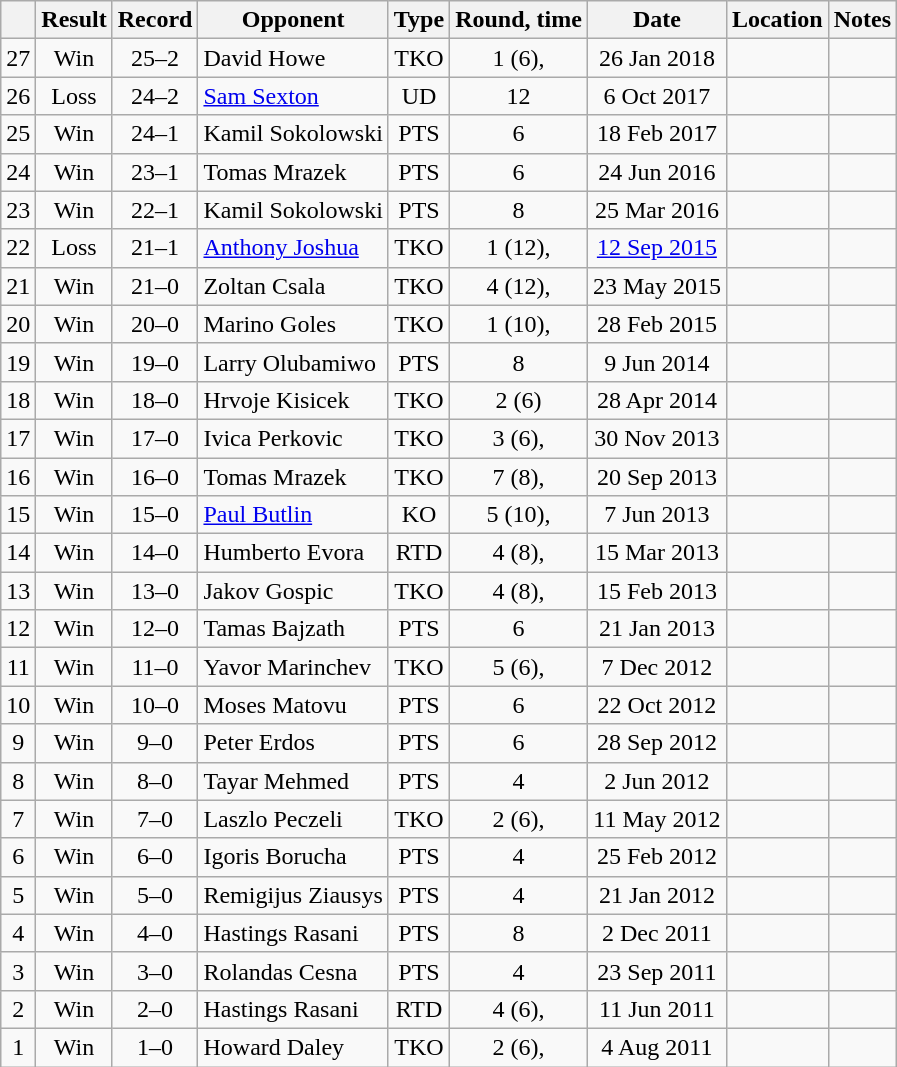<table class="wikitable" style="text-align:center">
<tr>
<th></th>
<th>Result</th>
<th>Record</th>
<th>Opponent</th>
<th>Type</th>
<th>Round, time</th>
<th>Date</th>
<th>Location</th>
<th>Notes</th>
</tr>
<tr>
<td>27</td>
<td>Win</td>
<td>25–2</td>
<td style="text-align:left;">David Howe</td>
<td>TKO</td>
<td>1 (6), </td>
<td>26 Jan 2018</td>
<td style="text-align:left;"></td>
<td></td>
</tr>
<tr>
<td>26</td>
<td>Loss</td>
<td>24–2</td>
<td style="text-align:left;"><a href='#'>Sam Sexton</a></td>
<td>UD</td>
<td>12</td>
<td>6 Oct 2017</td>
<td style="text-align:left;"></td>
<td style="text-align:left;"></td>
</tr>
<tr>
<td>25</td>
<td>Win</td>
<td>24–1</td>
<td style="text-align:left;">Kamil Sokolowski</td>
<td>PTS</td>
<td>6</td>
<td>18 Feb 2017</td>
<td style="text-align:left;"></td>
<td></td>
</tr>
<tr>
<td>24</td>
<td>Win</td>
<td>23–1</td>
<td style="text-align:left;">Tomas Mrazek</td>
<td>PTS</td>
<td>6</td>
<td>24 Jun 2016</td>
<td style="text-align:left;"></td>
<td></td>
</tr>
<tr>
<td>23</td>
<td>Win</td>
<td>22–1</td>
<td style="text-align:left;">Kamil Sokolowski</td>
<td>PTS</td>
<td>8</td>
<td>25 Mar 2016</td>
<td style="text-align:left;"></td>
<td></td>
</tr>
<tr>
<td>22</td>
<td>Loss</td>
<td>21–1</td>
<td style="text-align:left;"><a href='#'>Anthony Joshua</a></td>
<td>TKO</td>
<td>1 (12), </td>
<td><a href='#'>12 Sep 2015</a></td>
<td style="text-align:left;"></td>
<td style="text-align:left;"></td>
</tr>
<tr>
<td>21</td>
<td>Win</td>
<td>21–0</td>
<td style="text-align:left;">Zoltan Csala</td>
<td>TKO</td>
<td>4 (12), </td>
<td>23 May 2015</td>
<td style="text-align:left;"></td>
<td style="text-align:left;"></td>
</tr>
<tr>
<td>20</td>
<td>Win</td>
<td>20–0</td>
<td style="text-align:left;">Marino Goles</td>
<td>TKO</td>
<td>1 (10), </td>
<td>28 Feb 2015</td>
<td style="text-align:left;"></td>
<td></td>
</tr>
<tr>
<td>19</td>
<td>Win</td>
<td>19–0</td>
<td style="text-align:left;">Larry Olubamiwo</td>
<td>PTS</td>
<td>8</td>
<td>9 Jun 2014</td>
<td style="text-align:left;"></td>
<td></td>
</tr>
<tr>
<td>18</td>
<td>Win</td>
<td>18–0</td>
<td style="text-align:left;">Hrvoje Kisicek</td>
<td>TKO</td>
<td>2 (6)</td>
<td>28 Apr 2014</td>
<td style="text-align:left;"></td>
<td></td>
</tr>
<tr>
<td>17</td>
<td>Win</td>
<td>17–0</td>
<td style="text-align:left;">Ivica Perkovic</td>
<td>TKO</td>
<td>3 (6), </td>
<td>30 Nov 2013</td>
<td style="text-align:left;"></td>
<td></td>
</tr>
<tr>
<td>16</td>
<td>Win</td>
<td>16–0</td>
<td style="text-align:left;">Tomas Mrazek</td>
<td>TKO</td>
<td>7 (8), </td>
<td>20 Sep 2013</td>
<td style="text-align:left;"></td>
<td></td>
</tr>
<tr>
<td>15</td>
<td>Win</td>
<td>15–0</td>
<td style="text-align:left;"><a href='#'>Paul Butlin</a></td>
<td>KO</td>
<td>5 (10), </td>
<td>7 Jun 2013</td>
<td style="text-align:left;"></td>
<td style="text-align:left;"></td>
</tr>
<tr>
<td>14</td>
<td>Win</td>
<td>14–0</td>
<td style="text-align:left;">Humberto Evora</td>
<td>RTD</td>
<td>4 (8), </td>
<td>15 Mar 2013</td>
<td style="text-align:left;"></td>
<td></td>
</tr>
<tr>
<td>13</td>
<td>Win</td>
<td>13–0</td>
<td style="text-align:left;">Jakov Gospic</td>
<td>TKO</td>
<td>4 (8), </td>
<td>15 Feb 2013</td>
<td style="text-align:left;"></td>
<td></td>
</tr>
<tr>
<td>12</td>
<td>Win</td>
<td>12–0</td>
<td style="text-align:left;">Tamas Bajzath</td>
<td>PTS</td>
<td>6</td>
<td>21 Jan 2013</td>
<td style="text-align:left;"></td>
<td></td>
</tr>
<tr>
<td>11</td>
<td>Win</td>
<td>11–0</td>
<td style="text-align:left;">Yavor Marinchev</td>
<td>TKO</td>
<td>5 (6), </td>
<td>7 Dec 2012</td>
<td style="text-align:left;"></td>
<td></td>
</tr>
<tr>
<td>10</td>
<td>Win</td>
<td>10–0</td>
<td style="text-align:left;">Moses Matovu</td>
<td>PTS</td>
<td>6</td>
<td>22 Oct 2012</td>
<td style="text-align:left;"></td>
<td></td>
</tr>
<tr>
<td>9</td>
<td>Win</td>
<td>9–0</td>
<td style="text-align:left;">Peter Erdos</td>
<td>PTS</td>
<td>6</td>
<td>28 Sep 2012</td>
<td style="text-align:left;"></td>
<td></td>
</tr>
<tr>
<td>8</td>
<td>Win</td>
<td>8–0</td>
<td style="text-align:left;">Tayar Mehmed</td>
<td>PTS</td>
<td>4</td>
<td>2 Jun 2012</td>
<td style="text-align:left;"></td>
<td></td>
</tr>
<tr>
<td>7</td>
<td>Win</td>
<td>7–0</td>
<td style="text-align:left;">Laszlo Peczeli</td>
<td>TKO</td>
<td>2 (6), </td>
<td>11 May 2012</td>
<td style="text-align:left;"></td>
<td></td>
</tr>
<tr>
<td>6</td>
<td>Win</td>
<td>6–0</td>
<td style="text-align:left;">Igoris Borucha</td>
<td>PTS</td>
<td>4</td>
<td>25 Feb 2012</td>
<td style="text-align:left;"></td>
<td></td>
</tr>
<tr>
<td>5</td>
<td>Win</td>
<td>5–0</td>
<td style="text-align:left;">Remigijus Ziausys</td>
<td>PTS</td>
<td>4</td>
<td>21 Jan 2012</td>
<td style="text-align:left;"></td>
<td></td>
</tr>
<tr>
<td>4</td>
<td>Win</td>
<td>4–0</td>
<td style="text-align:left;">Hastings Rasani</td>
<td>PTS</td>
<td>8</td>
<td>2 Dec 2011</td>
<td style="text-align:left;"></td>
<td></td>
</tr>
<tr>
<td>3</td>
<td>Win</td>
<td>3–0</td>
<td style="text-align:left;">Rolandas Cesna</td>
<td>PTS</td>
<td>4</td>
<td>23 Sep 2011</td>
<td style="text-align:left;"></td>
<td></td>
</tr>
<tr>
<td>2</td>
<td>Win</td>
<td>2–0</td>
<td style="text-align:left;">Hastings Rasani</td>
<td>RTD</td>
<td>4 (6), </td>
<td>11 Jun 2011</td>
<td style="text-align:left;"></td>
<td></td>
</tr>
<tr>
<td>1</td>
<td>Win</td>
<td>1–0</td>
<td style="text-align:left;">Howard Daley</td>
<td>TKO</td>
<td>2 (6), </td>
<td>4 Aug 2011</td>
<td style="text-align:left;"></td>
<td></td>
</tr>
</table>
